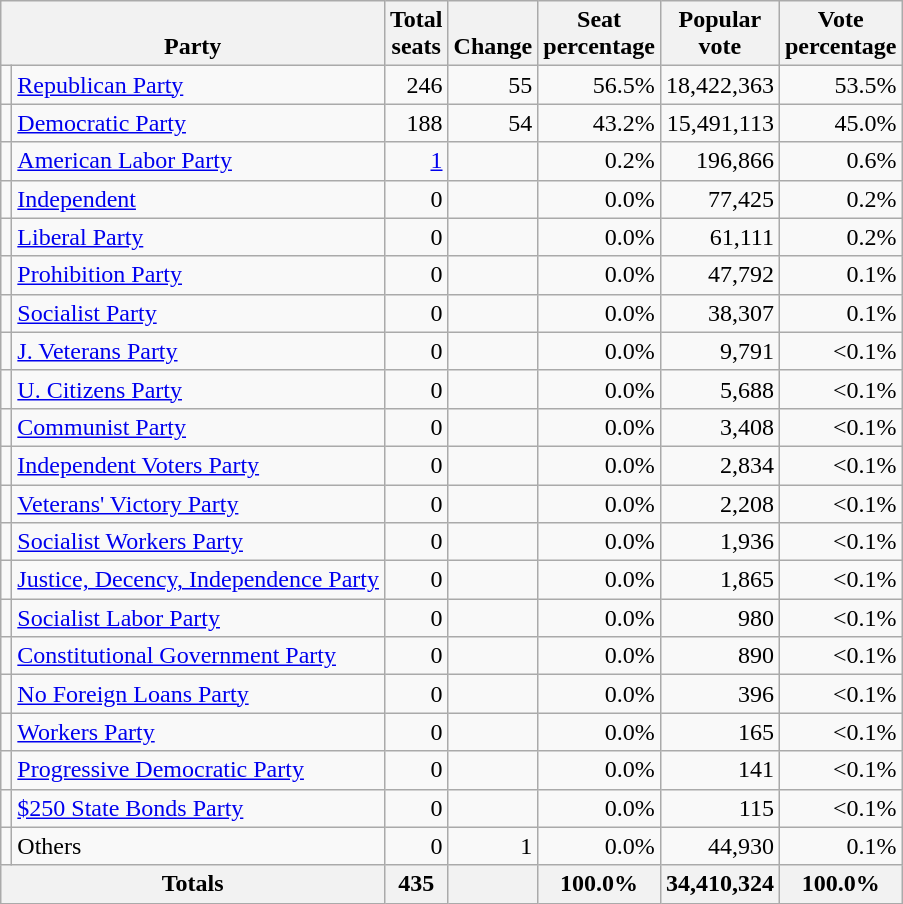<table class=wikitable>
<tr valign=bottom>
<th colspan=2>Party</th>
<th>Total<br>seats</th>
<th>Change</th>
<th>Seat<br>percentage</th>
<th>Popular<br>vote</th>
<th>Vote<br>percentage</th>
</tr>
<tr>
<td></td>
<td><a href='#'>Republican Party</a></td>
<td align=right >246</td>
<td align=right > 55</td>
<td align=right >56.5%</td>
<td align=right >18,422,363</td>
<td align=right >53.5%</td>
</tr>
<tr>
<td></td>
<td><a href='#'>Democratic Party</a></td>
<td align=right>188</td>
<td align=right> 54</td>
<td align=right>43.2%</td>
<td align=right>15,491,113</td>
<td align=right>45.0%</td>
</tr>
<tr>
<td></td>
<td><a href='#'>American Labor Party</a></td>
<td align=right><a href='#'>1</a></td>
<td align=right></td>
<td align=right>0.2%</td>
<td align=right>196,866</td>
<td align=right>0.6%</td>
</tr>
<tr>
<td></td>
<td><a href='#'>Independent</a></td>
<td align=right>0</td>
<td align=right></td>
<td align=right>0.0%</td>
<td align=right>77,425</td>
<td align=right>0.2%</td>
</tr>
<tr>
<td></td>
<td><a href='#'>Liberal Party</a></td>
<td align=right>0</td>
<td align=right></td>
<td align=right>0.0%</td>
<td align=right>61,111</td>
<td align=right>0.2%</td>
</tr>
<tr>
<td></td>
<td><a href='#'>Prohibition Party</a></td>
<td align=right>0</td>
<td align=right></td>
<td align=right>0.0%</td>
<td align=right>47,792</td>
<td align=right>0.1%</td>
</tr>
<tr>
<td></td>
<td><a href='#'>Socialist Party</a></td>
<td align=right>0</td>
<td align=right></td>
<td align=right>0.0%</td>
<td align=right>38,307</td>
<td align=right>0.1%</td>
</tr>
<tr>
<td></td>
<td><a href='#'>J. Veterans Party</a></td>
<td align=right>0</td>
<td align=right></td>
<td align=right>0.0%</td>
<td align=right>9,791</td>
<td align=right><0.1%</td>
</tr>
<tr>
<td></td>
<td><a href='#'>U. Citizens Party</a></td>
<td align=right>0</td>
<td align=right></td>
<td align=right>0.0%</td>
<td align=right>5,688</td>
<td align=right><0.1%</td>
</tr>
<tr>
<td></td>
<td><a href='#'>Communist Party</a></td>
<td align=right>0</td>
<td align=right></td>
<td align=right>0.0%</td>
<td align=right>3,408</td>
<td align=right><0.1%</td>
</tr>
<tr>
<td></td>
<td><a href='#'>Independent Voters Party</a></td>
<td align=right>0</td>
<td align=right></td>
<td align=right>0.0%</td>
<td align=right>2,834</td>
<td align=right><0.1%</td>
</tr>
<tr>
<td></td>
<td><a href='#'>Veterans' Victory Party</a></td>
<td align=right>0</td>
<td align=right></td>
<td align=right>0.0%</td>
<td align=right>2,208</td>
<td align=right><0.1%</td>
</tr>
<tr>
<td></td>
<td><a href='#'>Socialist Workers Party</a></td>
<td align=right>0</td>
<td align=right></td>
<td align=right>0.0%</td>
<td align=right>1,936</td>
<td align=right><0.1%</td>
</tr>
<tr>
<td></td>
<td><a href='#'>Justice, Decency, Independence Party</a></td>
<td align=right>0</td>
<td align=right></td>
<td align=right>0.0%</td>
<td align=right>1,865</td>
<td align=right><0.1%</td>
</tr>
<tr>
<td></td>
<td><a href='#'>Socialist Labor Party</a></td>
<td align=right>0</td>
<td align=right></td>
<td align=right>0.0%</td>
<td align=right>980</td>
<td align=right><0.1%</td>
</tr>
<tr>
<td></td>
<td><a href='#'>Constitutional Government Party</a></td>
<td align=right>0</td>
<td align=right></td>
<td align=right>0.0%</td>
<td align=right>890</td>
<td align=right><0.1%</td>
</tr>
<tr>
<td></td>
<td><a href='#'>No Foreign Loans Party</a></td>
<td align=right>0</td>
<td align=right></td>
<td align=right>0.0%</td>
<td align=right>396</td>
<td align=right><0.1%</td>
</tr>
<tr>
<td></td>
<td><a href='#'>Workers Party</a></td>
<td align=right>0</td>
<td align=right></td>
<td align=right>0.0%</td>
<td align=right>165</td>
<td align=right><0.1%</td>
</tr>
<tr>
<td></td>
<td><a href='#'>Progressive Democratic Party</a></td>
<td align=right>0</td>
<td align=right></td>
<td align=right>0.0%</td>
<td align=right>141</td>
<td align=right><0.1%</td>
</tr>
<tr>
<td></td>
<td><a href='#'>$250 State Bonds Party</a></td>
<td align=right>0</td>
<td align=right></td>
<td align=right>0.0%</td>
<td align=right>115</td>
<td align=right><0.1%</td>
</tr>
<tr>
<td></td>
<td>Others</td>
<td align=right>0</td>
<td align=right> 1</td>
<td align=right>0.0%</td>
<td align=right>44,930</td>
<td align=right>0.1%</td>
</tr>
<tr>
<th colspan=2>Totals</th>
<th align=right>435</th>
<th align=right></th>
<th align=right>100.0%</th>
<th align=right>34,410,324</th>
<th align=right>100.0%</th>
</tr>
</table>
